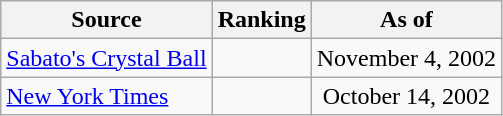<table class="wikitable" style="text-align:center">
<tr>
<th>Source</th>
<th>Ranking</th>
<th>As of</th>
</tr>
<tr>
<td align=left><a href='#'>Sabato's Crystal Ball</a></td>
<td></td>
<td>November 4, 2002</td>
</tr>
<tr>
<td align=left><a href='#'>New York Times</a></td>
<td></td>
<td>October 14, 2002</td>
</tr>
</table>
